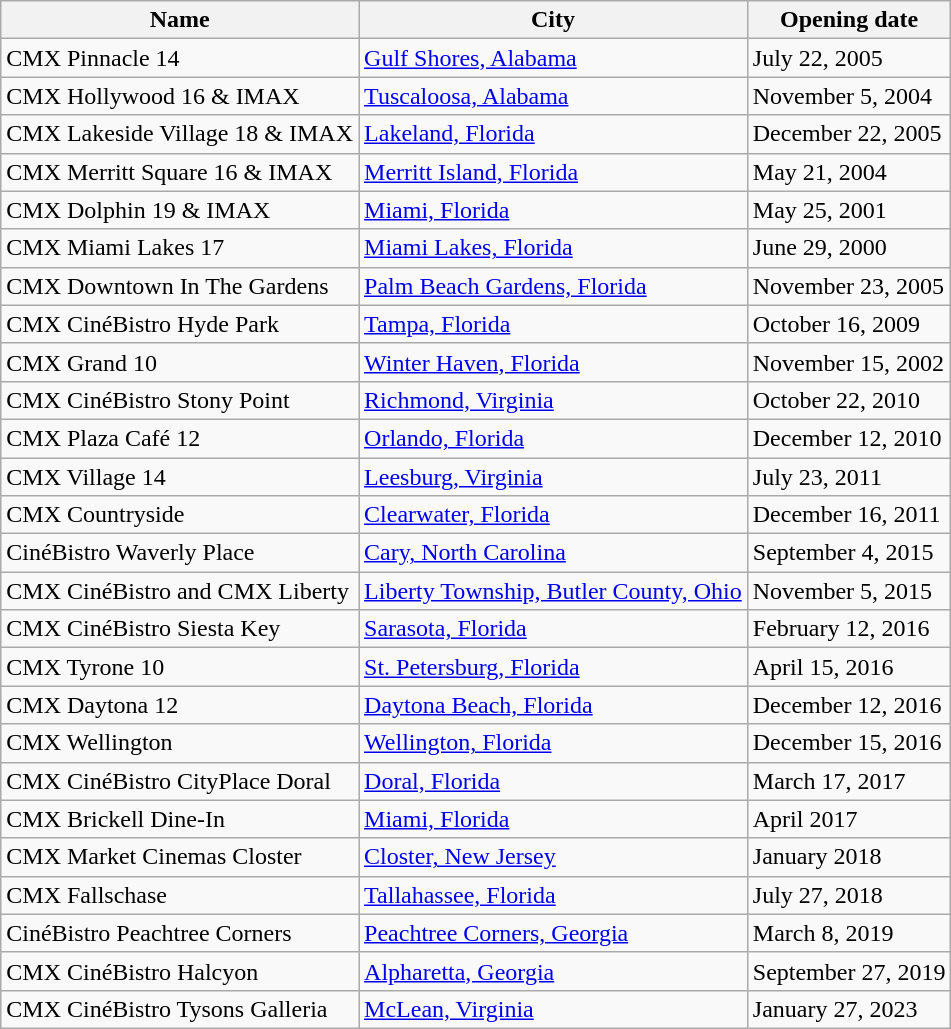<table class="wikitable sortable">
<tr>
<th>Name</th>
<th>City</th>
<th>Opening date</th>
</tr>
<tr>
<td>CMX Pinnacle 14</td>
<td><a href='#'>Gulf Shores, Alabama</a></td>
<td>July 22, 2005</td>
</tr>
<tr>
<td>CMX Hollywood 16 & IMAX</td>
<td><a href='#'>Tuscaloosa, Alabama</a></td>
<td>November 5, 2004</td>
</tr>
<tr>
<td>CMX Lakeside Village 18 & IMAX</td>
<td><a href='#'>Lakeland, Florida</a></td>
<td>December 22, 2005</td>
</tr>
<tr>
<td>CMX Merritt Square 16 & IMAX</td>
<td><a href='#'>Merritt Island, Florida</a></td>
<td>May 21, 2004</td>
</tr>
<tr>
<td>CMX Dolphin 19 & IMAX</td>
<td><a href='#'>Miami, Florida</a></td>
<td>May 25, 2001</td>
</tr>
<tr>
<td>CMX Miami Lakes 17</td>
<td><a href='#'>Miami Lakes, Florida</a></td>
<td>June 29, 2000</td>
</tr>
<tr>
<td>CMX Downtown In The Gardens</td>
<td><a href='#'>Palm Beach Gardens, Florida</a></td>
<td>November 23, 2005</td>
</tr>
<tr>
<td>CMX CinéBistro Hyde Park</td>
<td><a href='#'>Tampa, Florida</a></td>
<td>October 16, 2009</td>
</tr>
<tr>
<td>CMX Grand 10</td>
<td><a href='#'>Winter Haven, Florida</a></td>
<td>November 15, 2002</td>
</tr>
<tr>
<td>CMX CinéBistro Stony Point</td>
<td><a href='#'>Richmond, Virginia</a></td>
<td>October 22, 2010</td>
</tr>
<tr>
<td>CMX Plaza Café 12</td>
<td><a href='#'>Orlando, Florida</a></td>
<td>December 12, 2010</td>
</tr>
<tr>
<td>CMX Village 14</td>
<td><a href='#'>Leesburg, Virginia</a></td>
<td>July 23, 2011</td>
</tr>
<tr>
<td>CMX Countryside</td>
<td><a href='#'>Clearwater, Florida</a></td>
<td>December 16, 2011</td>
</tr>
<tr>
<td>CinéBistro Waverly Place</td>
<td><a href='#'>Cary, North Carolina</a></td>
<td>September 4, 2015</td>
</tr>
<tr>
<td>CMX CinéBistro and CMX Liberty</td>
<td><a href='#'>Liberty Township, Butler County, Ohio</a></td>
<td>November 5, 2015</td>
</tr>
<tr>
<td>CMX CinéBistro Siesta Key</td>
<td><a href='#'>Sarasota, Florida</a></td>
<td>February 12, 2016</td>
</tr>
<tr>
<td>CMX Tyrone 10</td>
<td><a href='#'>St. Petersburg, Florida</a></td>
<td>April 15, 2016</td>
</tr>
<tr>
<td>CMX Daytona 12</td>
<td><a href='#'>Daytona Beach, Florida</a></td>
<td>December 12, 2016</td>
</tr>
<tr>
<td>CMX Wellington</td>
<td><a href='#'>Wellington, Florida</a></td>
<td>December 15, 2016</td>
</tr>
<tr>
<td>CMX CinéBistro CityPlace Doral</td>
<td><a href='#'>Doral, Florida</a></td>
<td>March 17, 2017</td>
</tr>
<tr>
<td>CMX Brickell Dine-In</td>
<td><a href='#'>Miami, Florida</a></td>
<td>April 2017</td>
</tr>
<tr>
<td>CMX Market Cinemas Closter</td>
<td><a href='#'>Closter, New Jersey</a></td>
<td>January 2018</td>
</tr>
<tr>
<td>CMX Fallschase</td>
<td><a href='#'>Tallahassee, Florida</a></td>
<td>July 27, 2018</td>
</tr>
<tr>
<td>CinéBistro Peachtree Corners</td>
<td><a href='#'>Peachtree Corners, Georgia</a></td>
<td>March 8, 2019</td>
</tr>
<tr>
<td>CMX CinéBistro Halcyon</td>
<td><a href='#'>Alpharetta, Georgia</a></td>
<td>September 27, 2019</td>
</tr>
<tr>
<td>CMX CinéBistro Tysons Galleria</td>
<td><a href='#'>McLean, Virginia</a></td>
<td>January 27, 2023</td>
</tr>
</table>
